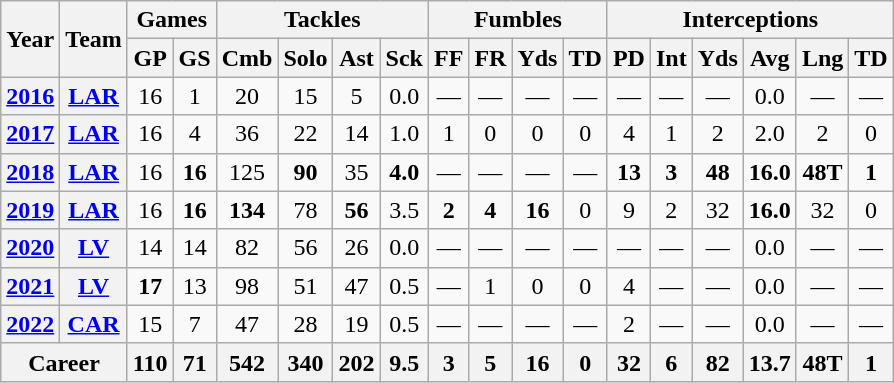<table class=wikitable style="text-align:center;">
<tr>
<th rowspan="2">Year</th>
<th rowspan="2">Team</th>
<th colspan="2">Games</th>
<th colspan="4">Tackles</th>
<th colspan="4">Fumbles</th>
<th colspan="6">Interceptions</th>
</tr>
<tr>
<th>GP</th>
<th>GS</th>
<th>Cmb</th>
<th>Solo</th>
<th>Ast</th>
<th>Sck</th>
<th>FF</th>
<th>FR</th>
<th>Yds</th>
<th>TD</th>
<th>PD</th>
<th>Int</th>
<th>Yds</th>
<th>Avg</th>
<th>Lng</th>
<th>TD</th>
</tr>
<tr>
<th><a href='#'>2016</a></th>
<th><a href='#'>LAR</a></th>
<td>16</td>
<td>1</td>
<td>20</td>
<td>15</td>
<td>5</td>
<td>0.0</td>
<td>—</td>
<td>—</td>
<td>—</td>
<td>—</td>
<td>—</td>
<td>—</td>
<td>—</td>
<td>0.0</td>
<td>—</td>
<td>—</td>
</tr>
<tr>
<th><a href='#'>2017</a></th>
<th><a href='#'>LAR</a></th>
<td>16</td>
<td>4</td>
<td>36</td>
<td>22</td>
<td>14</td>
<td>1.0</td>
<td>1</td>
<td>0</td>
<td>0</td>
<td>0</td>
<td>4</td>
<td>1</td>
<td>2</td>
<td>2.0</td>
<td>2</td>
<td>0</td>
</tr>
<tr>
<th><a href='#'>2018</a></th>
<th><a href='#'>LAR</a></th>
<td>16</td>
<td><strong>16</strong></td>
<td>125</td>
<td><strong>90</strong></td>
<td>35</td>
<td><strong>4.0</strong></td>
<td>—</td>
<td>—</td>
<td>—</td>
<td>—</td>
<td><strong>13</strong></td>
<td><strong>3</strong></td>
<td><strong>48</strong></td>
<td><strong>16.0</strong></td>
<td><strong>48T</strong></td>
<td><strong>1</strong></td>
</tr>
<tr>
<th><a href='#'>2019</a></th>
<th><a href='#'>LAR</a></th>
<td>16</td>
<td><strong>16</strong></td>
<td><strong>134</strong></td>
<td>78</td>
<td><strong>56</strong></td>
<td>3.5</td>
<td><strong>2</strong></td>
<td><strong>4</strong></td>
<td><strong>16</strong></td>
<td>0</td>
<td>9</td>
<td>2</td>
<td>32</td>
<td><strong>16.0</strong></td>
<td>32</td>
<td>0</td>
</tr>
<tr>
<th><a href='#'>2020</a></th>
<th><a href='#'>LV</a></th>
<td>14</td>
<td>14</td>
<td>82</td>
<td>56</td>
<td>26</td>
<td>0.0</td>
<td>—</td>
<td>—</td>
<td>—</td>
<td>—</td>
<td>—</td>
<td>—</td>
<td>—</td>
<td>0.0</td>
<td>—</td>
<td>—</td>
</tr>
<tr>
<th><a href='#'>2021</a></th>
<th><a href='#'>LV</a></th>
<td><strong>17</strong></td>
<td>13</td>
<td>98</td>
<td>51</td>
<td>47</td>
<td>0.5</td>
<td>—</td>
<td>1</td>
<td>0</td>
<td>0</td>
<td>4</td>
<td>—</td>
<td>—</td>
<td>0.0</td>
<td>—</td>
<td>—</td>
</tr>
<tr>
<th><a href='#'>2022</a></th>
<th><a href='#'>CAR</a></th>
<td>15</td>
<td>7</td>
<td>47</td>
<td>28</td>
<td>19</td>
<td>0.5</td>
<td>—</td>
<td>—</td>
<td>—</td>
<td>—</td>
<td>2</td>
<td>—</td>
<td>—</td>
<td>0.0</td>
<td>—</td>
<td>—</td>
</tr>
<tr>
<th colspan="2">Career</th>
<th>110</th>
<th>71</th>
<th>542</th>
<th>340</th>
<th>202</th>
<th>9.5</th>
<th>3</th>
<th>5</th>
<th>16</th>
<th>0</th>
<th>32</th>
<th>6</th>
<th>82</th>
<th>13.7</th>
<th>48T</th>
<th>1</th>
</tr>
</table>
